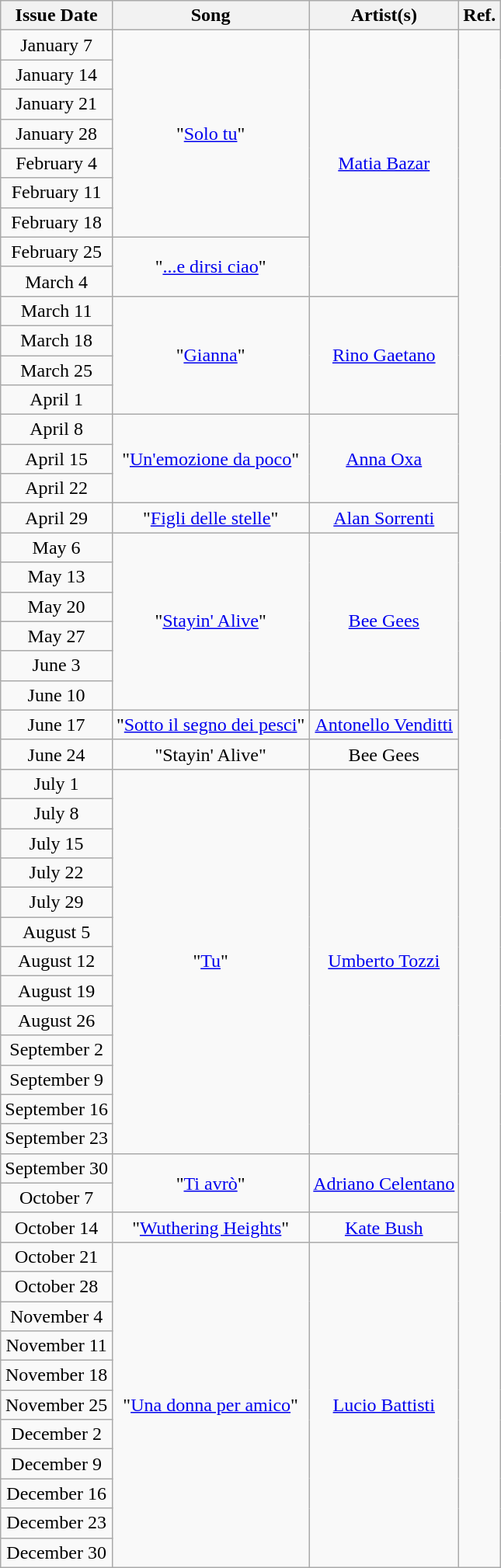<table class="wikitable plainrowheaders" style="text-align: center;">
<tr>
<th>Issue Date</th>
<th>Song</th>
<th>Artist(s)</th>
<th>Ref.</th>
</tr>
<tr>
<td>January 7</td>
<td rowspan="7">"<a href='#'>Solo tu</a>"</td>
<td rowspan="9"><a href='#'>Matia Bazar</a></td>
<td rowspan="52"></td>
</tr>
<tr>
<td>January 14</td>
</tr>
<tr>
<td>January 21</td>
</tr>
<tr>
<td>January 28</td>
</tr>
<tr>
<td>February 4</td>
</tr>
<tr>
<td>February 11</td>
</tr>
<tr>
<td>February 18</td>
</tr>
<tr>
<td>February 25</td>
<td rowspan="2">"<a href='#'>...e dirsi ciao</a>"</td>
</tr>
<tr>
<td>March 4</td>
</tr>
<tr>
<td>March 11</td>
<td rowspan="4">"<a href='#'>Gianna</a>"</td>
<td rowspan="4"><a href='#'>Rino Gaetano</a></td>
</tr>
<tr>
<td>March 18</td>
</tr>
<tr>
<td>March 25</td>
</tr>
<tr>
<td>April 1</td>
</tr>
<tr>
<td>April 8</td>
<td rowspan="3">"<a href='#'>Un'emozione da poco</a>"</td>
<td rowspan="3"><a href='#'>Anna Oxa</a></td>
</tr>
<tr>
<td>April 15</td>
</tr>
<tr>
<td>April 22</td>
</tr>
<tr>
<td>April 29</td>
<td>"<a href='#'>Figli delle stelle</a>"</td>
<td><a href='#'>Alan Sorrenti</a></td>
</tr>
<tr>
<td>May 6</td>
<td rowspan="6">"<a href='#'>Stayin' Alive</a>"</td>
<td rowspan="6"><a href='#'>Bee Gees</a></td>
</tr>
<tr>
<td>May 13</td>
</tr>
<tr>
<td>May 20</td>
</tr>
<tr>
<td>May 27</td>
</tr>
<tr>
<td>June 3</td>
</tr>
<tr>
<td>June 10</td>
</tr>
<tr>
<td>June 17</td>
<td>"<a href='#'>Sotto il segno dei pesci</a>"</td>
<td><a href='#'>Antonello Venditti</a></td>
</tr>
<tr>
<td>June 24</td>
<td>"Stayin' Alive"</td>
<td>Bee Gees</td>
</tr>
<tr>
<td>July 1</td>
<td rowspan="13">"<a href='#'>Tu</a>"</td>
<td rowspan="13"><a href='#'>Umberto Tozzi</a></td>
</tr>
<tr>
<td>July 8</td>
</tr>
<tr>
<td>July 15</td>
</tr>
<tr>
<td>July 22</td>
</tr>
<tr>
<td>July 29</td>
</tr>
<tr>
<td>August 5</td>
</tr>
<tr>
<td>August 12</td>
</tr>
<tr>
<td>August 19</td>
</tr>
<tr>
<td>August 26</td>
</tr>
<tr>
<td>September 2</td>
</tr>
<tr>
<td>September 9</td>
</tr>
<tr>
<td>September 16</td>
</tr>
<tr>
<td>September 23</td>
</tr>
<tr>
<td>September 30</td>
<td rowspan="2">"<a href='#'>Ti avrò</a>"</td>
<td rowspan="2"><a href='#'>Adriano Celentano</a></td>
</tr>
<tr>
<td>October 7</td>
</tr>
<tr>
<td>October 14</td>
<td>"<a href='#'>Wuthering Heights</a>"</td>
<td><a href='#'>Kate Bush</a></td>
</tr>
<tr>
<td>October 21</td>
<td rowspan="11">"<a href='#'>Una donna per amico</a>"</td>
<td rowspan="11"><a href='#'>Lucio Battisti</a></td>
</tr>
<tr>
<td>October 28</td>
</tr>
<tr>
<td>November 4</td>
</tr>
<tr>
<td>November 11</td>
</tr>
<tr>
<td>November 18</td>
</tr>
<tr>
<td>November 25</td>
</tr>
<tr>
<td>December 2</td>
</tr>
<tr>
<td>December 9</td>
</tr>
<tr>
<td>December 16</td>
</tr>
<tr>
<td>December 23</td>
</tr>
<tr>
<td>December 30</td>
</tr>
</table>
